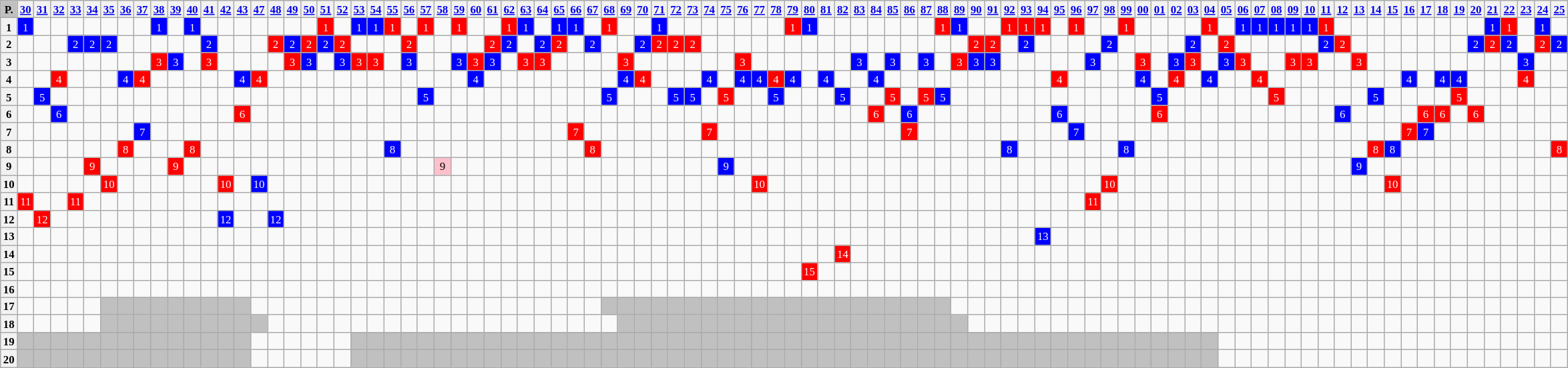<table class="wikitable" style="text-align: center; font-size:70%">
<tr>
<th style="background:#c0c0c0">P.</th>
<th><a href='#'>30</a></th>
<th><a href='#'>31</a></th>
<th><a href='#'>32</a></th>
<th><a href='#'>33</a></th>
<th><a href='#'>34</a></th>
<th><a href='#'>35</a></th>
<th><a href='#'>36</a></th>
<th><a href='#'>37</a></th>
<th><a href='#'>38</a></th>
<th><a href='#'>39</a></th>
<th><a href='#'>40</a></th>
<th><a href='#'>41</a></th>
<th><a href='#'>42</a></th>
<th><a href='#'>43</a></th>
<th><a href='#'>47</a></th>
<th><a href='#'>48</a></th>
<th><a href='#'>49</a></th>
<th><a href='#'>50</a></th>
<th><a href='#'>51</a></th>
<th><a href='#'>52</a></th>
<th><a href='#'>53</a></th>
<th><a href='#'>54</a></th>
<th><a href='#'>55</a></th>
<th><a href='#'>56</a></th>
<th><a href='#'>57</a></th>
<th><a href='#'>58</a></th>
<th><a href='#'>59</a></th>
<th><a href='#'>60</a></th>
<th><a href='#'>61</a></th>
<th><a href='#'>62</a></th>
<th><a href='#'>63</a></th>
<th><a href='#'>64</a></th>
<th><a href='#'>65</a></th>
<th><a href='#'>66</a></th>
<th><a href='#'>67</a></th>
<th><a href='#'>68</a></th>
<th><a href='#'>69</a></th>
<th><a href='#'>70</a></th>
<th><a href='#'>71</a></th>
<th><a href='#'>72</a></th>
<th><a href='#'>73</a></th>
<th><a href='#'>74</a></th>
<th><a href='#'>75</a></th>
<th><a href='#'>76</a></th>
<th><a href='#'>77</a></th>
<th><a href='#'>78</a></th>
<th><a href='#'>79</a></th>
<th><a href='#'>80</a></th>
<th><a href='#'>81</a></th>
<th><a href='#'>82</a></th>
<th><a href='#'>83</a></th>
<th><a href='#'>84</a></th>
<th><a href='#'>85</a></th>
<th><a href='#'>86</a></th>
<th><a href='#'>87</a></th>
<th><a href='#'>88</a></th>
<th><a href='#'>89</a></th>
<th><a href='#'>90</a></th>
<th><a href='#'>91</a></th>
<th><a href='#'>92</a></th>
<th><a href='#'>93</a></th>
<th><a href='#'>94</a></th>
<th><a href='#'>95</a></th>
<th><a href='#'>96</a></th>
<th><a href='#'>97</a></th>
<th><a href='#'>98</a></th>
<th><a href='#'>99</a></th>
<th><a href='#'>00</a></th>
<th><a href='#'>01</a></th>
<th><a href='#'>02</a></th>
<th><a href='#'>03</a></th>
<th><a href='#'>04</a></th>
<th><a href='#'>05</a></th>
<th><a href='#'>06</a></th>
<th><a href='#'>07</a></th>
<th><a href='#'>08</a></th>
<th><a href='#'>09</a></th>
<th><a href='#'>10</a></th>
<th><a href='#'>11</a></th>
<th><a href='#'>12</a></th>
<th><a href='#'>13</a></th>
<th><a href='#'>14</a></th>
<th><a href='#'>15</a></th>
<th><a href='#'>16</a></th>
<th><a href='#'>17</a></th>
<th><a href='#'>18</a></th>
<th><a href='#'>19</a></th>
<th><a href='#'>20</a></th>
<th><a href='#'>21</a></th>
<th><a href='#'>22</a></th>
<th><a href='#'>23</a></th>
<th><a href='#'>24</a></th>
<th><a href='#'>25</a></th>
</tr>
<tr>
<th>1</th>
<td style="background-color:blue;color:white;">1</td>
<td></td>
<td></td>
<td></td>
<td></td>
<td></td>
<td></td>
<td></td>
<td style="background-color:blue;color:white;">1</td>
<td></td>
<td style="background-color:blue;color:white;">1</td>
<td></td>
<td></td>
<td></td>
<td></td>
<td></td>
<td></td>
<td></td>
<td style="background-color:red;color:white;">1</td>
<td></td>
<td style="background-color:blue;color:white;">1</td>
<td style="background-color:blue;color:white;">1</td>
<td style="background-color:red;color:white;">1</td>
<td></td>
<td style="background-color:red;color:white;">1</td>
<td></td>
<td style="background-color:red;color:white;">1</td>
<td></td>
<td></td>
<td style="background-color:red;color:white;">1</td>
<td style="background-color:blue;color:white;">1</td>
<td></td>
<td style="background-color:blue;color:white;">1</td>
<td style="background-color:blue;color:white;">1</td>
<td></td>
<td style="background-color:red;color:white;">1</td>
<td></td>
<td></td>
<td style="background-color:blue;color:white;">1</td>
<td></td>
<td></td>
<td></td>
<td></td>
<td></td>
<td></td>
<td></td>
<td style="background-color:red;color:white;">1</td>
<td style="background-color:blue;color:white;">1</td>
<td></td>
<td></td>
<td></td>
<td></td>
<td></td>
<td></td>
<td></td>
<td style="background-color:red;color:white;">1</td>
<td style="background-color:blue;color:white;">1</td>
<td></td>
<td></td>
<td style="background-color:red;color:white;">1</td>
<td style="background-color:red;color:white;">1</td>
<td style="background-color:red;color:white;">1</td>
<td></td>
<td style="background-color:red;color:white;">1</td>
<td></td>
<td></td>
<td style="background-color:red;color:white;">1</td>
<td></td>
<td></td>
<td></td>
<td></td>
<td style="background-color:red;color:white;">1</td>
<td></td>
<td style="background-color:blue;color:white;">1</td>
<td style="background-color:blue;color:white;">1</td>
<td style="background-color:blue;color:white;">1</td>
<td style="background-color:blue;color:white;">1</td>
<td style="background-color:blue;color:white;">1</td>
<td style="background-color:red;color:white;">1</td>
<td></td>
<td></td>
<td></td>
<td></td>
<td></td>
<td></td>
<td></td>
<td></td>
<td></td>
<td style="background-color:blue;color:white;">1</td>
<td style="background-color:red;color:white;">1</td>
<td></td>
<td style="background-color:blue;color:white;">1</td>
<td></td>
</tr>
<tr>
<th>2</th>
<td></td>
<td></td>
<td></td>
<td style="background-color:blue;color:white;">2</td>
<td style="background-color:blue;color:white;">2</td>
<td style="background-color:blue;color:white;">2</td>
<td></td>
<td></td>
<td></td>
<td></td>
<td></td>
<td style="background-color:blue;color:white;">2</td>
<td></td>
<td></td>
<td></td>
<td style="background-color:red;color:white;">2</td>
<td style="background-color:blue;color:white;">2</td>
<td style="background-color:red;color:white;">2</td>
<td style="background-color:blue;color:white;">2</td>
<td style="background-color:red;color:white;">2</td>
<td></td>
<td></td>
<td></td>
<td style="background-color:red;color:white;">2</td>
<td></td>
<td></td>
<td></td>
<td></td>
<td style="background-color:red;color:white;">2</td>
<td style="background-color:blue;color:white;">2</td>
<td></td>
<td style="background-color:blue;color:white;">2</td>
<td style="background-color:red;color:white;">2</td>
<td></td>
<td style="background-color:blue;color:white;">2</td>
<td></td>
<td></td>
<td style="background-color:blue;color:white;">2</td>
<td style="background-color:red;color:white;">2</td>
<td style="background-color:red;color:white;">2</td>
<td style="background-color:red;color:white;">2</td>
<td></td>
<td></td>
<td></td>
<td></td>
<td></td>
<td></td>
<td></td>
<td></td>
<td></td>
<td></td>
<td></td>
<td></td>
<td></td>
<td></td>
<td></td>
<td></td>
<td style="background-color:red;color:white;">2</td>
<td style="background-color:red;color:white;">2</td>
<td></td>
<td style="background-color:blue;color:white;">2</td>
<td></td>
<td></td>
<td></td>
<td></td>
<td style="background-color:blue;color:white;">2</td>
<td></td>
<td></td>
<td></td>
<td></td>
<td style="background-color:blue;color:white;">2</td>
<td></td>
<td style="background-color:red;color:white;">2</td>
<td></td>
<td></td>
<td></td>
<td></td>
<td></td>
<td style="background-color:blue;color:white;">2</td>
<td style="background-color:red;color:white;">2</td>
<td></td>
<td></td>
<td></td>
<td></td>
<td></td>
<td></td>
<td></td>
<td style="background-color:blue;color:white;">2</td>
<td style="background-color:red;color:white;">2</td>
<td style="background-color:blue;color:white;">2</td>
<td></td>
<td style="background-color:red;color:white;">2</td>
<td style="background-color:blue;color:white;">2</td>
</tr>
<tr>
<th>3</th>
<td></td>
<td></td>
<td></td>
<td></td>
<td></td>
<td></td>
<td></td>
<td></td>
<td style="background-color:red;color:white;">3</td>
<td style="background-color:blue;color:white;">3</td>
<td></td>
<td style="background-color:red;color:white;">3</td>
<td></td>
<td></td>
<td></td>
<td></td>
<td style="background-color:red;color:white;">3</td>
<td style="background-color:blue;color:white;">3</td>
<td></td>
<td style="background-color:blue;color:white;">3</td>
<td style="background-color:red;color:white;">3</td>
<td style="background-color:red;color:white;">3</td>
<td></td>
<td style="background-color:blue;color:white;">3</td>
<td></td>
<td></td>
<td style="background-color:blue;color:white;">3</td>
<td style="background-color:red;color:white;">3</td>
<td style="background-color:blue;color:white;">3</td>
<td></td>
<td style="background-color:red;color:white;">3</td>
<td style="background-color:red;color:white;">3</td>
<td></td>
<td></td>
<td></td>
<td></td>
<td style="background-color:red;color:white;">3</td>
<td></td>
<td></td>
<td></td>
<td></td>
<td></td>
<td></td>
<td style="background-color:red;color:white;">3</td>
<td></td>
<td></td>
<td></td>
<td></td>
<td></td>
<td></td>
<td style="background-color:blue;color:white;">3</td>
<td></td>
<td style="background-color:blue;color:white;">3</td>
<td></td>
<td style="background-color:blue;color:white;">3</td>
<td></td>
<td style="background-color:red;color:white;">3</td>
<td style="background-color:blue;color:white;">3</td>
<td style="background-color:blue;color:white;">3</td>
<td></td>
<td></td>
<td></td>
<td></td>
<td></td>
<td style="background-color:blue;color:white;">3</td>
<td></td>
<td></td>
<td style="background-color:red;color:white;">3</td>
<td></td>
<td style="background-color:blue;color:white;">3</td>
<td style="background-color:red;color:white;">3</td>
<td></td>
<td style="background-color:blue;color:white;">3</td>
<td style="background-color:red;color:white;">3</td>
<td></td>
<td></td>
<td style="background-color:red;color:white;">3</td>
<td style="background-color:red;color:white;">3</td>
<td></td>
<td></td>
<td style="background-color:red;color:white;">3</td>
<td></td>
<td></td>
<td></td>
<td></td>
<td></td>
<td></td>
<td></td>
<td></td>
<td></td>
<td style="background-color:blue;color:white;">3</td>
<td></td>
<td></td>
</tr>
<tr>
<th>4</th>
<td></td>
<td></td>
<td style="background-color:red;color:white;">4</td>
<td></td>
<td></td>
<td></td>
<td style="background-color:blue;color:white;">4</td>
<td style="background-color:red;color:white;">4</td>
<td></td>
<td></td>
<td></td>
<td></td>
<td></td>
<td style="background-color:blue;color:white;">4</td>
<td style="background-color:red;color:white;">4</td>
<td></td>
<td></td>
<td></td>
<td></td>
<td></td>
<td></td>
<td></td>
<td></td>
<td></td>
<td></td>
<td></td>
<td></td>
<td style="background-color:blue;color:white;">4</td>
<td></td>
<td></td>
<td></td>
<td></td>
<td></td>
<td></td>
<td></td>
<td></td>
<td style="background-color:blue;color:white;">4</td>
<td style="background-color:red;color:white;">4</td>
<td></td>
<td></td>
<td></td>
<td style="background-color:blue;color:white;">4</td>
<td></td>
<td style="background-color:blue;color:white;">4</td>
<td style="background-color:blue;color:white;">4</td>
<td style="background-color:red;color:white;">4</td>
<td style="background-color:blue;color:white;">4</td>
<td></td>
<td style="background-color:blue;color:white;">4</td>
<td></td>
<td></td>
<td style="background-color:blue;color:white;">4</td>
<td></td>
<td></td>
<td></td>
<td></td>
<td></td>
<td></td>
<td></td>
<td></td>
<td></td>
<td></td>
<td style="background-color:red;color:white;">4</td>
<td></td>
<td></td>
<td></td>
<td></td>
<td style="background-color:blue;color:white;">4</td>
<td></td>
<td style="background-color:red;color:white;">4</td>
<td></td>
<td style="background-color:blue;color:white;">4</td>
<td></td>
<td></td>
<td style="background-color:red;color:white;">4</td>
<td></td>
<td></td>
<td></td>
<td></td>
<td></td>
<td></td>
<td></td>
<td></td>
<td style="background-color:blue;color:white;">4</td>
<td></td>
<td style="background-color:blue;color:white;">4</td>
<td style="background-color:blue;color:white;">4</td>
<td></td>
<td></td>
<td></td>
<td style="background-color:red;color:white;">4</td>
<td></td>
<td></td>
</tr>
<tr>
<th>5</th>
<td></td>
<td style="background-color:blue;color:white;">5</td>
<td></td>
<td></td>
<td></td>
<td></td>
<td></td>
<td></td>
<td></td>
<td></td>
<td></td>
<td></td>
<td></td>
<td></td>
<td></td>
<td></td>
<td></td>
<td></td>
<td></td>
<td></td>
<td></td>
<td></td>
<td></td>
<td></td>
<td style="background-color:blue;color:white;">5</td>
<td></td>
<td></td>
<td></td>
<td></td>
<td></td>
<td></td>
<td></td>
<td></td>
<td></td>
<td></td>
<td style="background-color:blue;color:white;">5</td>
<td></td>
<td></td>
<td></td>
<td style="background-color:blue;color:white;">5</td>
<td style="background-color:blue;color:white;">5</td>
<td></td>
<td style="background-color:red;color:white;">5</td>
<td></td>
<td></td>
<td style="background-color:blue;color:white;">5</td>
<td></td>
<td></td>
<td></td>
<td style="background-color:blue;color:white;">5</td>
<td></td>
<td></td>
<td style="background-color:red;color:white;">5</td>
<td></td>
<td style="background-color:red;color:white;">5</td>
<td style="background-color:blue;color:white;">5</td>
<td></td>
<td></td>
<td></td>
<td></td>
<td></td>
<td></td>
<td></td>
<td></td>
<td></td>
<td></td>
<td></td>
<td></td>
<td style="background-color:blue;color:white;">5</td>
<td></td>
<td></td>
<td></td>
<td></td>
<td></td>
<td></td>
<td style="background-color:red;color:white;">5</td>
<td></td>
<td></td>
<td></td>
<td></td>
<td></td>
<td style="background-color:blue;color:white;">5</td>
<td></td>
<td></td>
<td></td>
<td></td>
<td style="background-color:red;color:white;">5</td>
<td></td>
<td></td>
<td></td>
<td></td>
<td></td>
<td></td>
</tr>
<tr>
<th>6</th>
<td></td>
<td></td>
<td style="background-color:blue;color:white;">6</td>
<td></td>
<td></td>
<td></td>
<td></td>
<td></td>
<td></td>
<td></td>
<td></td>
<td></td>
<td></td>
<td style="background-color:red;color:white;">6</td>
<td></td>
<td></td>
<td></td>
<td></td>
<td></td>
<td></td>
<td></td>
<td></td>
<td></td>
<td></td>
<td></td>
<td></td>
<td></td>
<td></td>
<td></td>
<td></td>
<td></td>
<td></td>
<td></td>
<td></td>
<td></td>
<td></td>
<td></td>
<td></td>
<td></td>
<td></td>
<td></td>
<td></td>
<td></td>
<td></td>
<td></td>
<td></td>
<td></td>
<td></td>
<td></td>
<td></td>
<td></td>
<td style="background-color:red;color:white;">6</td>
<td></td>
<td style="background-color:blue;color:white;">6</td>
<td></td>
<td></td>
<td></td>
<td></td>
<td></td>
<td></td>
<td></td>
<td></td>
<td style="background-color:blue;color:white;">6</td>
<td></td>
<td></td>
<td></td>
<td></td>
<td></td>
<td style="background-color:red;color:white;">6</td>
<td></td>
<td></td>
<td></td>
<td></td>
<td></td>
<td></td>
<td></td>
<td></td>
<td></td>
<td></td>
<td style="background-color:blue;color:white;">6</td>
<td></td>
<td></td>
<td></td>
<td></td>
<td style="background-color:red;color:white;">6</td>
<td style="background-color:red;color:white;">6</td>
<td></td>
<td style="background-color:red;color:white;">6</td>
<td></td>
<td></td>
<td></td>
<td></td>
<td></td>
</tr>
<tr>
<th>7</th>
<td></td>
<td></td>
<td></td>
<td></td>
<td></td>
<td></td>
<td></td>
<td style="background-color:blue;color:white;">7</td>
<td></td>
<td></td>
<td></td>
<td></td>
<td></td>
<td></td>
<td></td>
<td></td>
<td></td>
<td></td>
<td></td>
<td></td>
<td></td>
<td></td>
<td></td>
<td></td>
<td></td>
<td></td>
<td></td>
<td></td>
<td></td>
<td></td>
<td></td>
<td></td>
<td></td>
<td style="background-color:red;color:white;">7</td>
<td></td>
<td></td>
<td></td>
<td></td>
<td></td>
<td></td>
<td></td>
<td style="background-color:red;color:white;">7</td>
<td></td>
<td></td>
<td></td>
<td></td>
<td></td>
<td></td>
<td></td>
<td></td>
<td></td>
<td></td>
<td></td>
<td style="background-color:red;color:white;">7</td>
<td></td>
<td></td>
<td></td>
<td></td>
<td></td>
<td></td>
<td></td>
<td></td>
<td></td>
<td style="background-color:blue;color:white;">7</td>
<td></td>
<td></td>
<td></td>
<td></td>
<td></td>
<td></td>
<td></td>
<td></td>
<td></td>
<td></td>
<td></td>
<td></td>
<td></td>
<td></td>
<td></td>
<td></td>
<td></td>
<td></td>
<td></td>
<td style="background-color:red;color:white;">7</td>
<td style="background-color:blue;color:white;">7</td>
<td></td>
<td></td>
<td></td>
<td></td>
<td></td>
<td></td>
<td></td>
<td></td>
</tr>
<tr>
<th>8</th>
<td></td>
<td></td>
<td></td>
<td></td>
<td></td>
<td></td>
<td style="background-color:red;color:white;">8</td>
<td></td>
<td></td>
<td></td>
<td style="background-color:red;color:white;">8</td>
<td></td>
<td></td>
<td></td>
<td></td>
<td></td>
<td></td>
<td></td>
<td></td>
<td></td>
<td></td>
<td></td>
<td style="background-color:blue;color:white;">8</td>
<td></td>
<td></td>
<td></td>
<td></td>
<td></td>
<td></td>
<td></td>
<td></td>
<td></td>
<td></td>
<td></td>
<td style="background-color:red;color:white;">8</td>
<td></td>
<td></td>
<td></td>
<td></td>
<td></td>
<td></td>
<td></td>
<td></td>
<td></td>
<td></td>
<td></td>
<td></td>
<td></td>
<td></td>
<td></td>
<td></td>
<td></td>
<td></td>
<td></td>
<td></td>
<td></td>
<td></td>
<td></td>
<td></td>
<td style="background-color:blue;color:white;">8</td>
<td></td>
<td></td>
<td></td>
<td></td>
<td></td>
<td></td>
<td style="background-color:blue;color:white;">8</td>
<td></td>
<td></td>
<td></td>
<td></td>
<td></td>
<td></td>
<td></td>
<td></td>
<td></td>
<td></td>
<td></td>
<td></td>
<td></td>
<td></td>
<td style="background-color:red;color:white;">8</td>
<td style="background-color:blue;color:white;">8</td>
<td></td>
<td></td>
<td></td>
<td></td>
<td></td>
<td></td>
<td></td>
<td></td>
<td></td>
<td style="background-color:red;color:white;">8</td>
</tr>
<tr>
<th>9</th>
<td></td>
<td></td>
<td></td>
<td></td>
<td style="background-color:red;color:white;">9</td>
<td></td>
<td></td>
<td></td>
<td></td>
<td style="background-color:red;color:white;">9</td>
<td></td>
<td></td>
<td></td>
<td></td>
<td></td>
<td></td>
<td></td>
<td></td>
<td></td>
<td></td>
<td></td>
<td></td>
<td></td>
<td></td>
<td></td>
<td style="background-color:pink;color:black;">9</td>
<td></td>
<td></td>
<td></td>
<td></td>
<td></td>
<td></td>
<td></td>
<td></td>
<td></td>
<td></td>
<td></td>
<td></td>
<td></td>
<td></td>
<td></td>
<td></td>
<td style="background-color:blue;color:white;">9</td>
<td></td>
<td></td>
<td></td>
<td></td>
<td></td>
<td></td>
<td></td>
<td></td>
<td></td>
<td></td>
<td></td>
<td></td>
<td></td>
<td></td>
<td></td>
<td></td>
<td></td>
<td></td>
<td></td>
<td></td>
<td></td>
<td></td>
<td></td>
<td></td>
<td></td>
<td></td>
<td></td>
<td></td>
<td></td>
<td></td>
<td></td>
<td></td>
<td></td>
<td></td>
<td></td>
<td></td>
<td></td>
<td style="background-color:blue;color:white;">9</td>
<td></td>
<td></td>
<td></td>
<td></td>
<td></td>
<td></td>
<td></td>
<td></td>
<td></td>
<td></td>
<td></td>
<td></td>
</tr>
<tr>
<th>10</th>
<td></td>
<td></td>
<td></td>
<td></td>
<td></td>
<td style="background-color:red;color:white;">10</td>
<td></td>
<td></td>
<td></td>
<td></td>
<td></td>
<td></td>
<td style="background-color:red;color:white;">10</td>
<td></td>
<td style="background-color:blue;color:white;">10</td>
<td></td>
<td></td>
<td></td>
<td></td>
<td></td>
<td></td>
<td></td>
<td></td>
<td></td>
<td></td>
<td></td>
<td></td>
<td></td>
<td></td>
<td></td>
<td></td>
<td></td>
<td></td>
<td></td>
<td></td>
<td></td>
<td></td>
<td></td>
<td></td>
<td></td>
<td></td>
<td></td>
<td></td>
<td></td>
<td style="background-color:red;color:white;">10</td>
<td></td>
<td></td>
<td></td>
<td></td>
<td></td>
<td></td>
<td></td>
<td></td>
<td></td>
<td></td>
<td></td>
<td></td>
<td></td>
<td></td>
<td></td>
<td></td>
<td></td>
<td></td>
<td></td>
<td></td>
<td style="background-color:red;color:white;">10</td>
<td></td>
<td></td>
<td></td>
<td></td>
<td></td>
<td></td>
<td></td>
<td></td>
<td></td>
<td></td>
<td></td>
<td></td>
<td></td>
<td></td>
<td></td>
<td></td>
<td style="background-color:red;color:white;">10</td>
<td></td>
<td></td>
<td></td>
<td></td>
<td></td>
<td></td>
<td></td>
<td></td>
<td></td>
<td></td>
</tr>
<tr>
<th>11</th>
<td style="background-color:red;color:white;">11</td>
<td></td>
<td></td>
<td style="background-color:red;color:white;">11</td>
<td></td>
<td></td>
<td></td>
<td></td>
<td></td>
<td></td>
<td></td>
<td></td>
<td></td>
<td></td>
<td></td>
<td></td>
<td></td>
<td></td>
<td></td>
<td></td>
<td></td>
<td></td>
<td></td>
<td></td>
<td></td>
<td></td>
<td></td>
<td></td>
<td></td>
<td></td>
<td></td>
<td></td>
<td></td>
<td></td>
<td></td>
<td></td>
<td></td>
<td></td>
<td></td>
<td></td>
<td></td>
<td></td>
<td></td>
<td></td>
<td></td>
<td></td>
<td></td>
<td></td>
<td></td>
<td></td>
<td></td>
<td></td>
<td></td>
<td></td>
<td></td>
<td></td>
<td></td>
<td></td>
<td></td>
<td></td>
<td></td>
<td></td>
<td></td>
<td></td>
<td style="background-color:red;color:white;">11</td>
<td></td>
<td></td>
<td></td>
<td></td>
<td></td>
<td></td>
<td></td>
<td></td>
<td></td>
<td></td>
<td></td>
<td></td>
<td></td>
<td></td>
<td></td>
<td></td>
<td></td>
<td></td>
<td></td>
<td></td>
<td></td>
<td></td>
<td></td>
<td></td>
<td></td>
<td></td>
<td></td>
<td></td>
</tr>
<tr>
<th>12</th>
<td></td>
<td style="background-color:red;color:white;">12</td>
<td></td>
<td></td>
<td></td>
<td></td>
<td></td>
<td></td>
<td></td>
<td></td>
<td></td>
<td></td>
<td style="background-color:blue;color:white;">12</td>
<td></td>
<td></td>
<td style="background-color:blue;color:white;">12</td>
<td></td>
<td></td>
<td></td>
<td></td>
<td></td>
<td></td>
<td></td>
<td></td>
<td></td>
<td></td>
<td></td>
<td></td>
<td></td>
<td></td>
<td></td>
<td></td>
<td></td>
<td></td>
<td></td>
<td></td>
<td></td>
<td></td>
<td></td>
<td></td>
<td></td>
<td></td>
<td></td>
<td></td>
<td></td>
<td></td>
<td></td>
<td></td>
<td></td>
<td></td>
<td></td>
<td></td>
<td></td>
<td></td>
<td></td>
<td></td>
<td></td>
<td></td>
<td></td>
<td></td>
<td></td>
<td></td>
<td></td>
<td></td>
<td></td>
<td></td>
<td></td>
<td></td>
<td></td>
<td></td>
<td></td>
<td></td>
<td></td>
<td></td>
<td></td>
<td></td>
<td></td>
<td></td>
<td></td>
<td></td>
<td></td>
<td></td>
<td></td>
<td></td>
<td></td>
<td></td>
<td></td>
<td></td>
<td></td>
<td></td>
<td></td>
<td></td>
<td></td>
</tr>
<tr>
<th>13</th>
<td></td>
<td></td>
<td></td>
<td></td>
<td></td>
<td></td>
<td></td>
<td></td>
<td></td>
<td></td>
<td></td>
<td></td>
<td></td>
<td></td>
<td></td>
<td></td>
<td></td>
<td></td>
<td></td>
<td></td>
<td></td>
<td></td>
<td></td>
<td></td>
<td></td>
<td></td>
<td></td>
<td></td>
<td></td>
<td></td>
<td></td>
<td></td>
<td></td>
<td></td>
<td></td>
<td></td>
<td></td>
<td></td>
<td></td>
<td></td>
<td></td>
<td></td>
<td></td>
<td></td>
<td></td>
<td></td>
<td></td>
<td></td>
<td></td>
<td></td>
<td></td>
<td></td>
<td></td>
<td></td>
<td></td>
<td></td>
<td></td>
<td></td>
<td></td>
<td></td>
<td></td>
<td style="background-color:blue;color:white;">13</td>
<td></td>
<td></td>
<td></td>
<td></td>
<td></td>
<td></td>
<td></td>
<td></td>
<td></td>
<td></td>
<td></td>
<td></td>
<td></td>
<td></td>
<td></td>
<td></td>
<td></td>
<td></td>
<td></td>
<td></td>
<td></td>
<td></td>
<td></td>
<td></td>
<td></td>
<td></td>
<td></td>
<td></td>
<td></td>
<td></td>
<td></td>
</tr>
<tr>
<th>14</th>
<td></td>
<td></td>
<td></td>
<td></td>
<td></td>
<td></td>
<td></td>
<td></td>
<td></td>
<td></td>
<td></td>
<td></td>
<td></td>
<td></td>
<td></td>
<td></td>
<td></td>
<td></td>
<td></td>
<td></td>
<td></td>
<td></td>
<td></td>
<td></td>
<td></td>
<td></td>
<td></td>
<td></td>
<td></td>
<td></td>
<td></td>
<td></td>
<td></td>
<td></td>
<td></td>
<td></td>
<td></td>
<td></td>
<td></td>
<td></td>
<td></td>
<td></td>
<td></td>
<td></td>
<td></td>
<td></td>
<td></td>
<td></td>
<td></td>
<td style="background-color:red;color:white;">14</td>
<td></td>
<td></td>
<td></td>
<td></td>
<td></td>
<td></td>
<td></td>
<td></td>
<td></td>
<td></td>
<td></td>
<td></td>
<td></td>
<td></td>
<td></td>
<td></td>
<td></td>
<td></td>
<td></td>
<td></td>
<td></td>
<td></td>
<td></td>
<td></td>
<td></td>
<td></td>
<td></td>
<td></td>
<td></td>
<td></td>
<td></td>
<td></td>
<td></td>
<td></td>
<td></td>
<td></td>
<td></td>
<td></td>
<td></td>
<td></td>
<td></td>
<td></td>
<td></td>
</tr>
<tr>
<th>15</th>
<td></td>
<td></td>
<td></td>
<td></td>
<td></td>
<td></td>
<td></td>
<td></td>
<td></td>
<td></td>
<td></td>
<td></td>
<td></td>
<td></td>
<td></td>
<td></td>
<td></td>
<td></td>
<td></td>
<td></td>
<td></td>
<td></td>
<td></td>
<td></td>
<td></td>
<td></td>
<td></td>
<td></td>
<td></td>
<td></td>
<td></td>
<td></td>
<td></td>
<td></td>
<td></td>
<td></td>
<td></td>
<td></td>
<td></td>
<td></td>
<td></td>
<td></td>
<td></td>
<td></td>
<td></td>
<td></td>
<td></td>
<td style="background-color:red;color:white;">15</td>
<td></td>
<td></td>
<td></td>
<td></td>
<td></td>
<td></td>
<td></td>
<td></td>
<td></td>
<td></td>
<td></td>
<td></td>
<td></td>
<td></td>
<td></td>
<td></td>
<td></td>
<td></td>
<td></td>
<td></td>
<td></td>
<td></td>
<td></td>
<td></td>
<td></td>
<td></td>
<td></td>
<td></td>
<td></td>
<td></td>
<td></td>
<td></td>
<td></td>
<td></td>
<td></td>
<td></td>
<td></td>
<td></td>
<td></td>
<td></td>
<td></td>
<td></td>
<td></td>
<td></td>
</tr>
<tr>
<th>16</th>
<td></td>
<td></td>
<td></td>
<td></td>
<td></td>
<td></td>
<td></td>
<td></td>
<td></td>
<td></td>
<td></td>
<td></td>
<td></td>
<td></td>
<td></td>
<td></td>
<td></td>
<td></td>
<td></td>
<td></td>
<td></td>
<td></td>
<td></td>
<td></td>
<td></td>
<td></td>
<td></td>
<td></td>
<td></td>
<td></td>
<td></td>
<td></td>
<td></td>
<td></td>
<td></td>
<td></td>
<td></td>
<td></td>
<td></td>
<td></td>
<td></td>
<td></td>
<td></td>
<td></td>
<td></td>
<td></td>
<td></td>
<td></td>
<td></td>
<td></td>
<td></td>
<td></td>
<td></td>
<td></td>
<td></td>
<td></td>
<td></td>
<td></td>
<td></td>
<td></td>
<td></td>
<td></td>
<td></td>
<td></td>
<td></td>
<td></td>
<td></td>
<td></td>
<td></td>
<td></td>
<td></td>
<td></td>
<td></td>
<td></td>
<td></td>
<td></td>
<td></td>
<td></td>
<td></td>
<td></td>
<td></td>
<td></td>
<td></td>
<td></td>
<td></td>
<td></td>
<td></td>
<td></td>
<td></td>
<td></td>
<td></td>
<td></td>
<td></td>
</tr>
<tr>
<th>17</th>
<td></td>
<td></td>
<td></td>
<td></td>
<td></td>
<td style="background:#c0c0c0"></td>
<td style="background:#c0c0c0"></td>
<td style="background:#c0c0c0"></td>
<td style="background:#c0c0c0"></td>
<td style="background:#c0c0c0"></td>
<td style="background:#c0c0c0"></td>
<td style="background:#c0c0c0"></td>
<td style="background:#c0c0c0"></td>
<td style="background:#c0c0c0"></td>
<td></td>
<td></td>
<td></td>
<td></td>
<td></td>
<td></td>
<td></td>
<td></td>
<td></td>
<td></td>
<td></td>
<td></td>
<td></td>
<td></td>
<td></td>
<td></td>
<td></td>
<td></td>
<td></td>
<td></td>
<td></td>
<td style="background:#c0c0c0"></td>
<td style="background:#c0c0c0"></td>
<td style="background:#c0c0c0"></td>
<td style="background:#c0c0c0"></td>
<td style="background:#c0c0c0"></td>
<td style="background:#c0c0c0"></td>
<td style="background:#c0c0c0"></td>
<td style="background:#c0c0c0"></td>
<td style="background:#c0c0c0"></td>
<td style="background:#c0c0c0"></td>
<td style="background:#c0c0c0"></td>
<td style="background:#c0c0c0"></td>
<td style="background:#c0c0c0"></td>
<td style="background:#c0c0c0"></td>
<td style="background:#c0c0c0"></td>
<td style="background:#c0c0c0"></td>
<td style="background:#c0c0c0"></td>
<td style="background:#c0c0c0"></td>
<td style="background:#c0c0c0"></td>
<td style="background:#c0c0c0"></td>
<td style="background:#c0c0c0"></td>
<td></td>
<td></td>
<td></td>
<td></td>
<td></td>
<td></td>
<td></td>
<td></td>
<td></td>
<td></td>
<td></td>
<td></td>
<td></td>
<td></td>
<td></td>
<td></td>
<td></td>
<td></td>
<td></td>
<td></td>
<td></td>
<td></td>
<td></td>
<td></td>
<td></td>
<td></td>
<td></td>
<td></td>
<td></td>
<td></td>
<td></td>
<td></td>
<td></td>
<td></td>
<td></td>
<td></td>
<td></td>
</tr>
<tr>
<th>18</th>
<td></td>
<td></td>
<td></td>
<td></td>
<td></td>
<td style="background:#c0c0c0"></td>
<td style="background:#c0c0c0"></td>
<td style="background:#c0c0c0"></td>
<td style="background:#c0c0c0"></td>
<td style="background:#c0c0c0"></td>
<td style="background:#c0c0c0"></td>
<td style="background:#c0c0c0"></td>
<td style="background:#c0c0c0"></td>
<td style="background:#c0c0c0"></td>
<td style="background:#c0c0c0"></td>
<td></td>
<td></td>
<td></td>
<td></td>
<td></td>
<td></td>
<td></td>
<td></td>
<td></td>
<td></td>
<td></td>
<td></td>
<td></td>
<td></td>
<td></td>
<td></td>
<td></td>
<td></td>
<td></td>
<td></td>
<td></td>
<td style="background:#c0c0c0"></td>
<td style="background:#c0c0c0"></td>
<td style="background:#c0c0c0"></td>
<td style="background:#c0c0c0"></td>
<td style="background:#c0c0c0"></td>
<td style="background:#c0c0c0"></td>
<td style="background:#c0c0c0"></td>
<td style="background:#c0c0c0"></td>
<td style="background:#c0c0c0"></td>
<td style="background:#c0c0c0"></td>
<td style="background:#c0c0c0"></td>
<td style="background:#c0c0c0"></td>
<td style="background:#c0c0c0"></td>
<td style="background:#c0c0c0"></td>
<td style="background:#c0c0c0"></td>
<td style="background:#c0c0c0"></td>
<td style="background:#c0c0c0"></td>
<td style="background:#c0c0c0"></td>
<td style="background:#c0c0c0"></td>
<td style="background:#c0c0c0"></td>
<td style="background:#c0c0c0"></td>
<td></td>
<td></td>
<td></td>
<td></td>
<td></td>
<td></td>
<td></td>
<td></td>
<td></td>
<td></td>
<td></td>
<td></td>
<td></td>
<td></td>
<td></td>
<td></td>
<td></td>
<td></td>
<td></td>
<td></td>
<td></td>
<td></td>
<td></td>
<td></td>
<td></td>
<td></td>
<td></td>
<td></td>
<td></td>
<td></td>
<td></td>
<td></td>
<td></td>
<td></td>
<td></td>
<td></td>
</tr>
<tr>
<th>19</th>
<td style="background:#c0c0c0"></td>
<td style="background:#c0c0c0"></td>
<td style="background:#c0c0c0"></td>
<td style="background:#c0c0c0"></td>
<td style="background:#c0c0c0"></td>
<td style="background:#c0c0c0"></td>
<td style="background:#c0c0c0"></td>
<td style="background:#c0c0c0"></td>
<td style="background:#c0c0c0"></td>
<td style="background:#c0c0c0"></td>
<td style="background:#c0c0c0"></td>
<td style="background:#c0c0c0"></td>
<td style="background:#c0c0c0"></td>
<td style="background:#c0c0c0"></td>
<td></td>
<td></td>
<td></td>
<td></td>
<td></td>
<td></td>
<td style="background:#c0c0c0"></td>
<td style="background:#c0c0c0"></td>
<td style="background:#c0c0c0"></td>
<td style="background:#c0c0c0"></td>
<td style="background:#c0c0c0"></td>
<td style="background:#c0c0c0"></td>
<td style="background:#c0c0c0"></td>
<td style="background:#c0c0c0"></td>
<td style="background:#c0c0c0"></td>
<td style="background:#c0c0c0"></td>
<td style="background:#c0c0c0"></td>
<td style="background:#c0c0c0"></td>
<td style="background:#c0c0c0"></td>
<td style="background:#c0c0c0"></td>
<td style="background:#c0c0c0"></td>
<td style="background:#c0c0c0"></td>
<td style="background:#c0c0c0"></td>
<td style="background:#c0c0c0"></td>
<td style="background:#c0c0c0"></td>
<td style="background:#c0c0c0"></td>
<td style="background:#c0c0c0"></td>
<td style="background:#c0c0c0"></td>
<td style="background:#c0c0c0"></td>
<td style="background:#c0c0c0"></td>
<td style="background:#c0c0c0"></td>
<td style="background:#c0c0c0"></td>
<td style="background:#c0c0c0"></td>
<td style="background:#c0c0c0"></td>
<td style="background:#c0c0c0"></td>
<td style="background:#c0c0c0"></td>
<td style="background:#c0c0c0"></td>
<td style="background:#c0c0c0"></td>
<td style="background:#c0c0c0"></td>
<td style="background:#c0c0c0"></td>
<td style="background:#c0c0c0"></td>
<td style="background:#c0c0c0"></td>
<td style="background:#c0c0c0"></td>
<td style="background:#c0c0c0"></td>
<td style="background:#c0c0c0"></td>
<td style="background:#c0c0c0"></td>
<td style="background:#c0c0c0"></td>
<td style="background:#c0c0c0"></td>
<td style="background:#c0c0c0"></td>
<td style="background:#c0c0c0"></td>
<td style="background:#c0c0c0"></td>
<td style="background:#c0c0c0"></td>
<td style="background:#c0c0c0"></td>
<td style="background:#c0c0c0"></td>
<td style="background:#c0c0c0"></td>
<td style="background:#c0c0c0"></td>
<td style="background:#c0c0c0"></td>
<td style="background:#c0c0c0"></td>
<td></td>
<td></td>
<td></td>
<td></td>
<td></td>
<td></td>
<td></td>
<td></td>
<td></td>
<td></td>
<td></td>
<td></td>
<td></td>
<td></td>
<td></td>
<td></td>
<td></td>
<td></td>
<td></td>
<td></td>
<td></td>
</tr>
<tr>
<th>20</th>
<td style="background:#c0c0c0"></td>
<td style="background:#c0c0c0"></td>
<td style="background:#c0c0c0"></td>
<td style="background:#c0c0c0"></td>
<td style="background:#c0c0c0"></td>
<td style="background:#c0c0c0"></td>
<td style="background:#c0c0c0"></td>
<td style="background:#c0c0c0"></td>
<td style="background:#c0c0c0"></td>
<td style="background:#c0c0c0"></td>
<td style="background:#c0c0c0"></td>
<td style="background:#c0c0c0"></td>
<td style="background:#c0c0c0"></td>
<td style="background:#c0c0c0"></td>
<td></td>
<td></td>
<td></td>
<td></td>
<td></td>
<td></td>
<td style="background:#c0c0c0"></td>
<td style="background:#c0c0c0"></td>
<td style="background:#c0c0c0"></td>
<td style="background:#c0c0c0"></td>
<td style="background:#c0c0c0"></td>
<td style="background:#c0c0c0"></td>
<td style="background:#c0c0c0"></td>
<td style="background:#c0c0c0"></td>
<td style="background:#c0c0c0"></td>
<td style="background:#c0c0c0"></td>
<td style="background:#c0c0c0"></td>
<td style="background:#c0c0c0"></td>
<td style="background:#c0c0c0"></td>
<td style="background:#c0c0c0"></td>
<td style="background:#c0c0c0"></td>
<td style="background:#c0c0c0"></td>
<td style="background:#c0c0c0"></td>
<td style="background:#c0c0c0"></td>
<td style="background:#c0c0c0"></td>
<td style="background:#c0c0c0"></td>
<td style="background:#c0c0c0"></td>
<td style="background:#c0c0c0"></td>
<td style="background:#c0c0c0"></td>
<td style="background:#c0c0c0"></td>
<td style="background:#c0c0c0"></td>
<td style="background:#c0c0c0"></td>
<td style="background:#c0c0c0"></td>
<td style="background:#c0c0c0"></td>
<td style="background:#c0c0c0"></td>
<td style="background:#c0c0c0"></td>
<td style="background:#c0c0c0"></td>
<td style="background:#c0c0c0"></td>
<td style="background:#c0c0c0"></td>
<td style="background:#c0c0c0"></td>
<td style="background:#c0c0c0"></td>
<td style="background:#c0c0c0"></td>
<td style="background:#c0c0c0"></td>
<td style="background:#c0c0c0"></td>
<td style="background:#c0c0c0"></td>
<td style="background:#c0c0c0"></td>
<td style="background:#c0c0c0"></td>
<td style="background:#c0c0c0"></td>
<td style="background:#c0c0c0"></td>
<td style="background:#c0c0c0"></td>
<td style="background:#c0c0c0"></td>
<td style="background:#c0c0c0"></td>
<td style="background:#c0c0c0"></td>
<td style="background:#c0c0c0"></td>
<td style="background:#c0c0c0"></td>
<td style="background:#c0c0c0"></td>
<td style="background:#c0c0c0"></td>
<td style="background:#c0c0c0"></td>
<td></td>
<td></td>
<td></td>
<td></td>
<td></td>
<td></td>
<td></td>
<td></td>
<td></td>
<td></td>
<td></td>
<td></td>
<td></td>
<td></td>
<td></td>
<td></td>
<td></td>
<td></td>
<td></td>
<td></td>
</tr>
</table>
